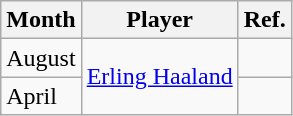<table class="wikitable">
<tr>
<th>Month</th>
<th>Player</th>
<th>Ref.</th>
</tr>
<tr>
<td>August</td>
<td rowspan="2"> <a href='#'>Erling Haaland</a></td>
<td></td>
</tr>
<tr>
<td>April</td>
<td></td>
</tr>
</table>
